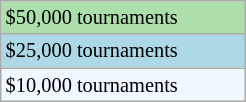<table class="wikitable" style="font-size:85%;" width=13%>
<tr bgcolor="#ADDFAD">
<td>$50,000 tournaments</td>
</tr>
<tr bgcolor="lightblue">
<td>$25,000 tournaments</td>
</tr>
<tr bgcolor="#f0f8ff">
<td>$10,000 tournaments</td>
</tr>
</table>
